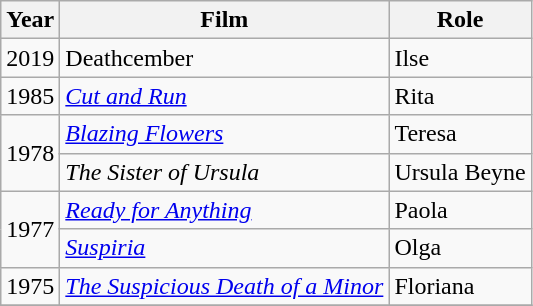<table class="wikitable sortable">
<tr>
<th>Year</th>
<th>Film</th>
<th>Role</th>
</tr>
<tr>
<td>2019</td>
<td>Deathcember</td>
<td>Ilse</td>
</tr>
<tr>
<td>1985</td>
<td><em><a href='#'>Cut and Run</a></em></td>
<td>Rita</td>
</tr>
<tr>
<td rowspan=2>1978</td>
<td><em><a href='#'>Blazing Flowers</a></em></td>
<td>Teresa</td>
</tr>
<tr>
<td><em>The Sister of Ursula</em></td>
<td>Ursula Beyne</td>
</tr>
<tr>
<td rowspan=2>1977</td>
<td><em><a href='#'>Ready for Anything</a></em></td>
<td>Paola</td>
</tr>
<tr>
<td><em><a href='#'>Suspiria</a></em></td>
<td>Olga</td>
</tr>
<tr>
<td>1975</td>
<td><em><a href='#'>The Suspicious Death of a Minor</a></em></td>
<td>Floriana</td>
</tr>
<tr>
</tr>
</table>
